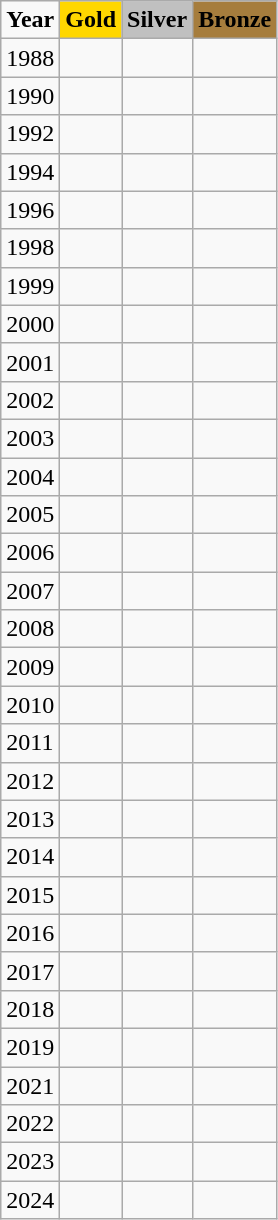<table class="wikitable">
<tr>
<td><strong>Year</strong></td>
<td !align="center" bgcolor="gold" colspan="1"><strong>Gold</strong></td>
<td !align="center" bgcolor="silver" colspan="1"><strong>Silver</strong></td>
<td !align="center" bgcolor="#a67d3d" colspan="1"><strong>Bronze</strong></td>
</tr>
<tr>
<td>1988</td>
<td></td>
<td></td>
<td></td>
</tr>
<tr>
<td>1990</td>
<td></td>
<td></td>
<td></td>
</tr>
<tr>
<td>1992</td>
<td></td>
<td></td>
<td></td>
</tr>
<tr>
<td>1994</td>
<td></td>
<td></td>
<td></td>
</tr>
<tr>
<td>1996</td>
<td></td>
<td></td>
<td></td>
</tr>
<tr>
<td>1998</td>
<td></td>
<td></td>
<td></td>
</tr>
<tr>
<td>1999</td>
<td></td>
<td></td>
<td></td>
</tr>
<tr>
<td>2000</td>
<td></td>
<td></td>
<td></td>
</tr>
<tr>
<td>2001</td>
<td></td>
<td></td>
<td></td>
</tr>
<tr>
<td>2002</td>
<td></td>
<td></td>
<td></td>
</tr>
<tr>
<td>2003</td>
<td></td>
<td></td>
<td></td>
</tr>
<tr>
<td>2004</td>
<td></td>
<td></td>
<td></td>
</tr>
<tr>
<td>2005</td>
<td></td>
<td></td>
<td></td>
</tr>
<tr>
<td>2006</td>
<td></td>
<td></td>
<td></td>
</tr>
<tr>
<td>2007</td>
<td></td>
<td></td>
<td></td>
</tr>
<tr>
<td>2008</td>
<td></td>
<td></td>
<td></td>
</tr>
<tr>
<td>2009</td>
<td></td>
<td></td>
<td></td>
</tr>
<tr>
<td>2010</td>
<td></td>
<td></td>
<td></td>
</tr>
<tr>
<td>2011</td>
<td></td>
<td></td>
<td></td>
</tr>
<tr>
<td>2012</td>
<td></td>
<td></td>
<td></td>
</tr>
<tr>
<td>2013</td>
<td></td>
<td></td>
<td></td>
</tr>
<tr>
<td>2014</td>
<td></td>
<td></td>
<td></td>
</tr>
<tr>
<td>2015</td>
<td></td>
<td></td>
<td></td>
</tr>
<tr>
<td>2016</td>
<td></td>
<td></td>
<td></td>
</tr>
<tr>
<td>2017</td>
<td></td>
<td></td>
<td></td>
</tr>
<tr>
<td>2018</td>
<td></td>
<td></td>
<td></td>
</tr>
<tr>
<td>2019</td>
<td></td>
<td></td>
<td></td>
</tr>
<tr>
<td>2021</td>
<td></td>
<td></td>
<td></td>
</tr>
<tr>
<td>2022</td>
<td></td>
<td></td>
<td></td>
</tr>
<tr>
<td>2023</td>
<td></td>
<td></td>
<td></td>
</tr>
<tr>
<td>2024</td>
<td></td>
<td></td>
<td></td>
</tr>
</table>
